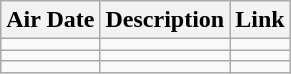<table class="wikitable sortable" style="text-align:left">
<tr>
<th>Air Date</th>
<th>Description</th>
<th>Link</th>
</tr>
<tr>
<td></td>
<td></td>
<td align=center></td>
</tr>
<tr>
<td></td>
<td></td>
<td align=center></td>
</tr>
<tr>
<td></td>
<td></td>
<td align=center></td>
</tr>
</table>
